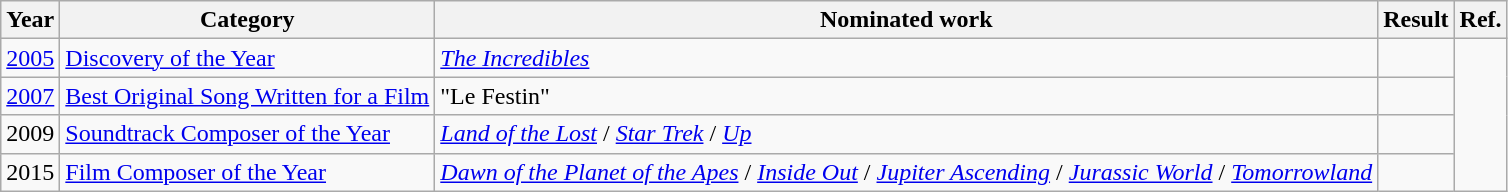<table class="wikitable">
<tr>
<th>Year</th>
<th>Category</th>
<th>Nominated work</th>
<th>Result</th>
<th>Ref.</th>
</tr>
<tr>
<td><a href='#'>2005</a></td>
<td><a href='#'>Discovery of the Year</a></td>
<td><em><a href='#'>The Incredibles</a></em></td>
<td></td>
<td align="center" rowspan="4"></td>
</tr>
<tr>
<td><a href='#'>2007</a></td>
<td><a href='#'>Best Original Song Written for a Film</a></td>
<td>"Le Festin" </td>
<td></td>
</tr>
<tr>
<td>2009</td>
<td><a href='#'>Soundtrack Composer of the Year</a></td>
<td><em><a href='#'>Land of the Lost</a></em> / <em><a href='#'>Star Trek</a></em> / <em><a href='#'>Up</a></em></td>
<td></td>
</tr>
<tr>
<td>2015</td>
<td><a href='#'>Film Composer of the Year</a></td>
<td><em><a href='#'>Dawn of the Planet of the Apes</a></em> / <em><a href='#'>Inside Out</a></em> / <em><a href='#'>Jupiter Ascending</a></em> / <em><a href='#'>Jurassic World</a></em> / <em><a href='#'>Tomorrowland</a></em></td>
<td></td>
</tr>
</table>
